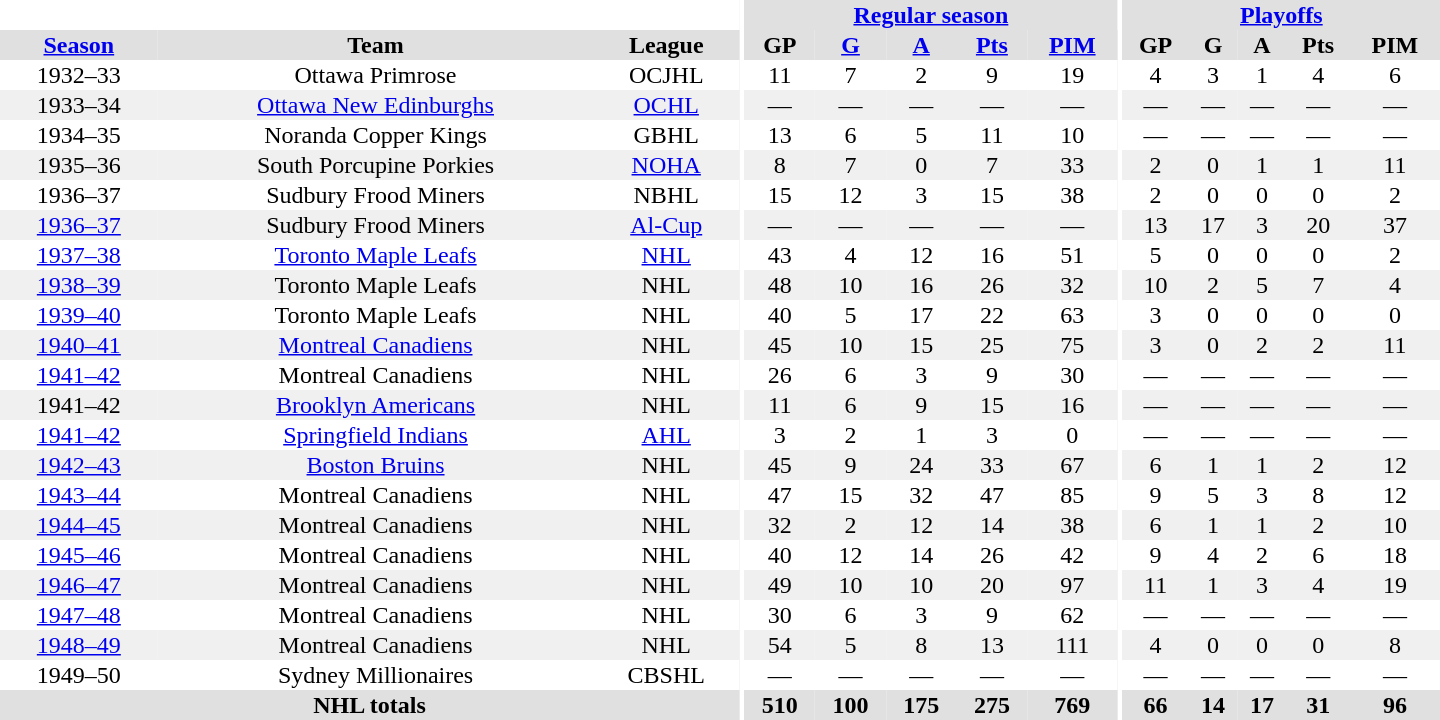<table border="0" cellpadding="1" cellspacing="0" style="text-align:center; width:60em">
<tr bgcolor="#e0e0e0">
<th colspan="3" bgcolor="#ffffff"></th>
<th rowspan="100" bgcolor="#ffffff"></th>
<th colspan="5"><a href='#'>Regular season</a></th>
<th rowspan="100" bgcolor="#ffffff"></th>
<th colspan="5"><a href='#'>Playoffs</a></th>
</tr>
<tr bgcolor="#e0e0e0">
<th><a href='#'>Season</a></th>
<th>Team</th>
<th>League</th>
<th>GP</th>
<th><a href='#'>G</a></th>
<th><a href='#'>A</a></th>
<th><a href='#'>Pts</a></th>
<th><a href='#'>PIM</a></th>
<th>GP</th>
<th>G</th>
<th>A</th>
<th>Pts</th>
<th>PIM</th>
</tr>
<tr>
<td>1932–33</td>
<td>Ottawa Primrose</td>
<td>OCJHL</td>
<td>11</td>
<td>7</td>
<td>2</td>
<td>9</td>
<td>19</td>
<td>4</td>
<td>3</td>
<td>1</td>
<td>4</td>
<td>6</td>
</tr>
<tr bgcolor="#f0f0f0">
<td>1933–34</td>
<td><a href='#'>Ottawa New Edinburghs</a></td>
<td><a href='#'>OCHL</a></td>
<td>—</td>
<td>—</td>
<td>—</td>
<td>—</td>
<td>—</td>
<td>—</td>
<td>—</td>
<td>—</td>
<td>—</td>
<td>—</td>
</tr>
<tr>
<td>1934–35</td>
<td>Noranda Copper Kings</td>
<td>GBHL</td>
<td>13</td>
<td>6</td>
<td>5</td>
<td>11</td>
<td>10</td>
<td>—</td>
<td>—</td>
<td>—</td>
<td>—</td>
<td>—</td>
</tr>
<tr bgcolor="#f0f0f0">
<td>1935–36</td>
<td>South Porcupine Porkies</td>
<td><a href='#'>NOHA</a></td>
<td>8</td>
<td>7</td>
<td>0</td>
<td>7</td>
<td>33</td>
<td>2</td>
<td>0</td>
<td>1</td>
<td>1</td>
<td>11</td>
</tr>
<tr>
<td>1936–37</td>
<td>Sudbury Frood Miners</td>
<td>NBHL</td>
<td>15</td>
<td>12</td>
<td>3</td>
<td>15</td>
<td>38</td>
<td>2</td>
<td>0</td>
<td>0</td>
<td>0</td>
<td>2</td>
</tr>
<tr bgcolor="#f0f0f0">
<td><a href='#'>1936–37</a></td>
<td>Sudbury Frood Miners</td>
<td><a href='#'>Al-Cup</a></td>
<td>—</td>
<td>—</td>
<td>—</td>
<td>—</td>
<td>—</td>
<td>13</td>
<td>17</td>
<td>3</td>
<td>20</td>
<td>37</td>
</tr>
<tr>
<td><a href='#'>1937–38</a></td>
<td><a href='#'>Toronto Maple Leafs</a></td>
<td><a href='#'>NHL</a></td>
<td>43</td>
<td>4</td>
<td>12</td>
<td>16</td>
<td>51</td>
<td>5</td>
<td>0</td>
<td>0</td>
<td>0</td>
<td>2</td>
</tr>
<tr bgcolor="#f0f0f0">
<td><a href='#'>1938–39</a></td>
<td>Toronto Maple Leafs</td>
<td>NHL</td>
<td>48</td>
<td>10</td>
<td>16</td>
<td>26</td>
<td>32</td>
<td>10</td>
<td>2</td>
<td>5</td>
<td>7</td>
<td>4</td>
</tr>
<tr>
<td><a href='#'>1939–40</a></td>
<td>Toronto Maple Leafs</td>
<td>NHL</td>
<td>40</td>
<td>5</td>
<td>17</td>
<td>22</td>
<td>63</td>
<td>3</td>
<td>0</td>
<td>0</td>
<td>0</td>
<td>0</td>
</tr>
<tr bgcolor="#f0f0f0">
<td><a href='#'>1940–41</a></td>
<td><a href='#'>Montreal Canadiens</a></td>
<td>NHL</td>
<td>45</td>
<td>10</td>
<td>15</td>
<td>25</td>
<td>75</td>
<td>3</td>
<td>0</td>
<td>2</td>
<td>2</td>
<td>11</td>
</tr>
<tr>
<td><a href='#'>1941–42</a></td>
<td>Montreal Canadiens</td>
<td>NHL</td>
<td>26</td>
<td>6</td>
<td>3</td>
<td>9</td>
<td>30</td>
<td>—</td>
<td>—</td>
<td>—</td>
<td>—</td>
<td>—</td>
</tr>
<tr bgcolor="#f0f0f0">
<td>1941–42</td>
<td><a href='#'>Brooklyn Americans</a></td>
<td>NHL</td>
<td>11</td>
<td>6</td>
<td>9</td>
<td>15</td>
<td>16</td>
<td>—</td>
<td>—</td>
<td>—</td>
<td>—</td>
<td>—</td>
</tr>
<tr>
<td><a href='#'>1941–42</a></td>
<td><a href='#'>Springfield Indians</a></td>
<td><a href='#'>AHL</a></td>
<td>3</td>
<td>2</td>
<td>1</td>
<td>3</td>
<td>0</td>
<td>—</td>
<td>—</td>
<td>—</td>
<td>—</td>
<td>—</td>
</tr>
<tr bgcolor="#f0f0f0">
<td><a href='#'>1942–43</a></td>
<td><a href='#'>Boston Bruins</a></td>
<td>NHL</td>
<td>45</td>
<td>9</td>
<td>24</td>
<td>33</td>
<td>67</td>
<td>6</td>
<td>1</td>
<td>1</td>
<td>2</td>
<td>12</td>
</tr>
<tr>
<td><a href='#'>1943–44</a></td>
<td>Montreal Canadiens</td>
<td>NHL</td>
<td>47</td>
<td>15</td>
<td>32</td>
<td>47</td>
<td>85</td>
<td>9</td>
<td>5</td>
<td>3</td>
<td>8</td>
<td>12</td>
</tr>
<tr bgcolor="#f0f0f0">
<td><a href='#'>1944–45</a></td>
<td>Montreal Canadiens</td>
<td>NHL</td>
<td>32</td>
<td>2</td>
<td>12</td>
<td>14</td>
<td>38</td>
<td>6</td>
<td>1</td>
<td>1</td>
<td>2</td>
<td>10</td>
</tr>
<tr>
<td><a href='#'>1945–46</a></td>
<td>Montreal Canadiens</td>
<td>NHL</td>
<td>40</td>
<td>12</td>
<td>14</td>
<td>26</td>
<td>42</td>
<td>9</td>
<td>4</td>
<td>2</td>
<td>6</td>
<td>18</td>
</tr>
<tr bgcolor="#f0f0f0">
<td><a href='#'>1946–47</a></td>
<td>Montreal Canadiens</td>
<td>NHL</td>
<td>49</td>
<td>10</td>
<td>10</td>
<td>20</td>
<td>97</td>
<td>11</td>
<td>1</td>
<td>3</td>
<td>4</td>
<td>19</td>
</tr>
<tr>
<td><a href='#'>1947–48</a></td>
<td>Montreal Canadiens</td>
<td>NHL</td>
<td>30</td>
<td>6</td>
<td>3</td>
<td>9</td>
<td>62</td>
<td>—</td>
<td>—</td>
<td>—</td>
<td>—</td>
<td>—</td>
</tr>
<tr bgcolor="#f0f0f0">
<td><a href='#'>1948–49</a></td>
<td>Montreal Canadiens</td>
<td>NHL</td>
<td>54</td>
<td>5</td>
<td>8</td>
<td>13</td>
<td>111</td>
<td>4</td>
<td>0</td>
<td>0</td>
<td>0</td>
<td>8</td>
</tr>
<tr>
<td>1949–50</td>
<td>Sydney Millionaires</td>
<td>CBSHL</td>
<td>—</td>
<td>—</td>
<td>—</td>
<td>—</td>
<td>—</td>
<td>—</td>
<td>—</td>
<td>—</td>
<td>—</td>
<td>—</td>
</tr>
<tr bgcolor="#e0e0e0">
<th colspan="3">NHL totals</th>
<th>510</th>
<th>100</th>
<th>175</th>
<th>275</th>
<th>769</th>
<th>66</th>
<th>14</th>
<th>17</th>
<th>31</th>
<th>96</th>
</tr>
</table>
